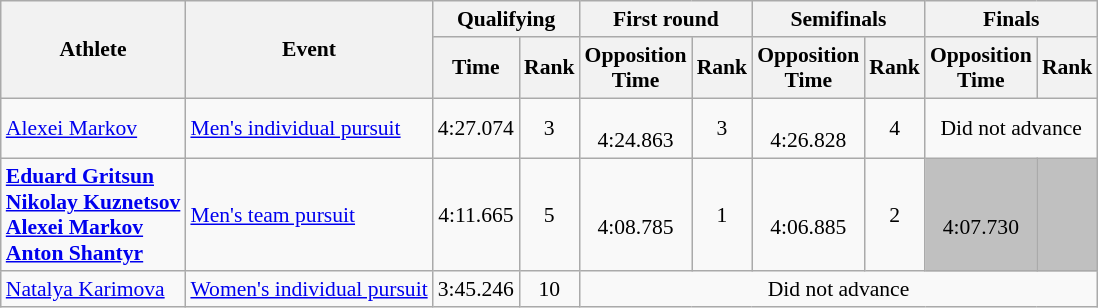<table class=wikitable style="font-size:90%">
<tr>
<th rowspan="2">Athlete</th>
<th rowspan="2">Event</th>
<th colspan="2">Qualifying</th>
<th colspan="2">First round</th>
<th colspan="2">Semifinals</th>
<th colspan="2">Finals</th>
</tr>
<tr>
<th>Time</th>
<th>Rank</th>
<th>Opposition<br>Time</th>
<th>Rank</th>
<th>Opposition<br>Time</th>
<th>Rank</th>
<th>Opposition<br>Time</th>
<th>Rank</th>
</tr>
<tr>
<td><a href='#'>Alexei Markov</a></td>
<td><a href='#'>Men's individual pursuit</a></td>
<td align=center>4:27.074</td>
<td align=center>3</td>
<td align=center><br>4:24.863</td>
<td align=center>3</td>
<td align=center><br>4:26.828</td>
<td align=center>4</td>
<td colspan="2" align=center>Did not advance</td>
</tr>
<tr>
<td><strong><a href='#'>Eduard Gritsun</a><br><a href='#'>Nikolay Kuznetsov</a><br><a href='#'>Alexei Markov</a><br><a href='#'>Anton Shantyr</a></strong></td>
<td><a href='#'>Men's team pursuit</a></td>
<td align=center>4:11.665</td>
<td align=center>5</td>
<td align=center><br>4:08.785</td>
<td align=center>1</td>
<td align=center><br>4:06.885</td>
<td align=center>2</td>
<td align=center bgcolor=silver><br>4:07.730</td>
<td align=center bgcolor=silver></td>
</tr>
<tr>
<td><a href='#'>Natalya Karimova</a></td>
<td><a href='#'>Women's individual pursuit</a></td>
<td align=center>3:45.246</td>
<td align=center>10</td>
<td colspan="6" align=center>Did not advance</td>
</tr>
</table>
